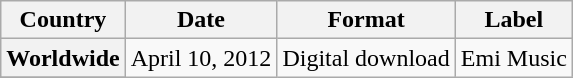<table class="wikitable plainrowheaders">
<tr>
<th scope="col">Country</th>
<th scope="col">Date</th>
<th scope="col">Format</th>
<th scope="col">Label</th>
</tr>
<tr>
<th scope="row">Worldwide</th>
<td rowspan="2">April 10, 2012</td>
<td rowspan="2">Digital download</td>
<td rowspan="2">Emi Music</td>
</tr>
<tr>
</tr>
</table>
